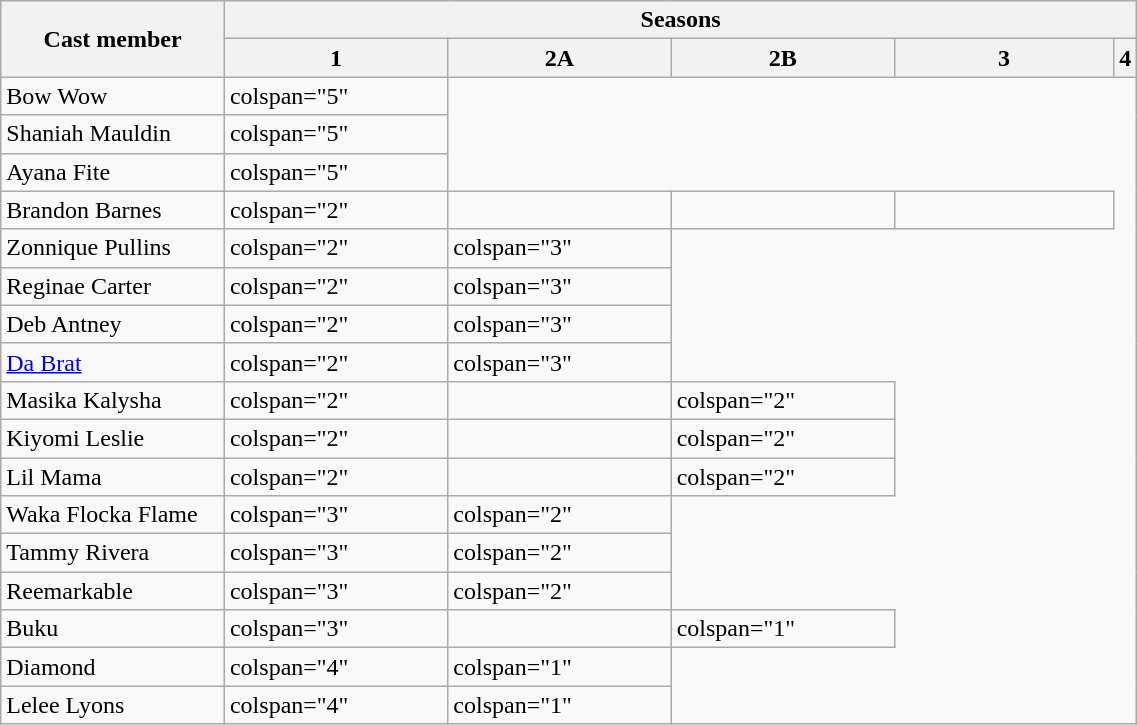<table class="wikitable plainrowheaders" style="width:60%;">
<tr>
<th scope="col" rowspan="2" style="width:20%;">Cast member</th>
<th scope="col" colspan="5">Seasons</th>
</tr>
<tr>
<th scope="col" style="width:20%;">1</th>
<th scope="col" style="width:20%;">2A</th>
<th scope=“col” style="width:20%;">2B</th>
<th scope=“col” style="width:20%;">3</th>
<th scope=“col” style="width:20%;">4</th>
</tr>
<tr>
<td scope="row">Bow Wow</td>
<td>colspan="5" </td>
</tr>
<tr>
<td scope="row">Shaniah Mauldin</td>
<td>colspan="5" </td>
</tr>
<tr>
<td scope="row">Ayana Fite</td>
<td>colspan="5" </td>
</tr>
<tr>
<td scope="row">Brandon Barnes</td>
<td>colspan="2" </td>
<td></td>
<td></td>
<td></td>
</tr>
<tr>
<td scope="row">Zonnique Pullins</td>
<td>colspan="2" </td>
<td>colspan="3" </td>
</tr>
<tr>
<td scope="row">Reginae Carter</td>
<td>colspan="2" </td>
<td>colspan="3" </td>
</tr>
<tr>
<td scope="row">Deb Antney</td>
<td>colspan="2" </td>
<td>colspan="3" </td>
</tr>
<tr>
<td scope="row"><a href='#'>Da Brat</a></td>
<td>colspan="2" </td>
<td>colspan="3" </td>
</tr>
<tr>
<td scope="row">Masika Kalysha</td>
<td>colspan="2" </td>
<td></td>
<td>colspan="2" </td>
</tr>
<tr>
<td scope="row">Kiyomi Leslie</td>
<td>colspan="2" </td>
<td></td>
<td>colspan="2" </td>
</tr>
<tr>
<td scope="row">Lil Mama</td>
<td>colspan="2" </td>
<td></td>
<td>colspan="2" </td>
</tr>
<tr>
<td scope="row">Waka Flocka Flame</td>
<td>colspan="3" </td>
<td>colspan="2" </td>
</tr>
<tr>
<td scope="row">Tammy Rivera</td>
<td>colspan="3" </td>
<td>colspan="2" </td>
</tr>
<tr>
<td scope="row">Reemarkable</td>
<td>colspan="3" </td>
<td>colspan="2" </td>
</tr>
<tr>
<td scope="row">Buku</td>
<td>colspan="3" </td>
<td></td>
<td>colspan="1" </td>
</tr>
<tr>
<td scope="row">Diamond</td>
<td>colspan="4" </td>
<td>colspan="1" </td>
</tr>
<tr>
<td scope="row">Lelee Lyons</td>
<td>colspan="4" </td>
<td>colspan="1" </td>
</tr>
</table>
